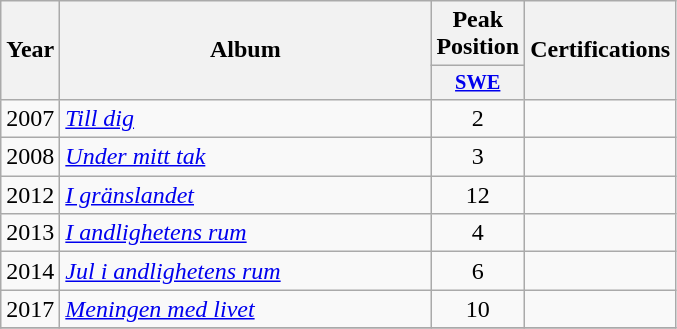<table class="wikitable plainrowheaders" style="text-align:center;" border="1">
<tr>
<th scope="col" rowspan="2">Year</th>
<th scope="col" rowspan="2" style="width:15em;">Album</th>
<th scope="col" colspan="1">Peak Position</th>
<th scope="col" rowspan="2">Certifications</th>
</tr>
<tr>
<th scope="col" style="width:3em;font-size:85%;"><a href='#'>SWE</a><br></th>
</tr>
<tr>
<td>2007</td>
<td style="text-align:left;"><em><a href='#'>Till dig</a></em></td>
<td>2</td>
<td style="text-align:left;"></td>
</tr>
<tr>
<td>2008</td>
<td style="text-align:left;"><em><a href='#'>Under mitt tak</a></em></td>
<td>3</td>
<td style="text-align:left;"></td>
</tr>
<tr>
<td>2012</td>
<td style="text-align:left;"><em><a href='#'>I gränslandet</a></em></td>
<td>12</td>
<td style="text-align:left;"></td>
</tr>
<tr>
<td>2013</td>
<td style="text-align:left;"><em><a href='#'>I andlighetens rum</a></em></td>
<td>4</td>
<td style="text-align:left;"></td>
</tr>
<tr>
<td>2014</td>
<td style="text-align:left;"><em><a href='#'>Jul i andlighetens rum</a></em></td>
<td>6</td>
<td style="text-align:left;"></td>
</tr>
<tr>
<td>2017</td>
<td style="text-align:left;"><em><a href='#'>Meningen med livet</a></em></td>
<td>10<br></td>
<td style="text-align:left;"></td>
</tr>
<tr>
</tr>
</table>
